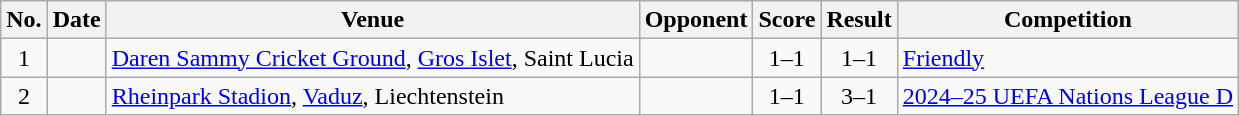<table class="wikitable sortable">
<tr>
<th scope="col">No.</th>
<th scope="col">Date</th>
<th scope="col">Venue</th>
<th scope="col">Opponent</th>
<th scope="col">Score</th>
<th scope="col">Result</th>
<th scope="col">Competition</th>
</tr>
<tr>
<td style="text-align:center">1</td>
<td></td>
<td><a href='#'>Daren Sammy Cricket Ground</a>, <a href='#'>Gros Islet</a>, Saint Lucia</td>
<td></td>
<td style="text-align:center">1–1</td>
<td style="text-align:center">1–1</td>
<td><a href='#'>Friendly</a></td>
</tr>
<tr>
<td style="text-align:center">2</td>
<td></td>
<td><a href='#'>Rheinpark Stadion</a>, <a href='#'>Vaduz</a>, Liechtenstein</td>
<td></td>
<td style="text-align:center">1–1</td>
<td style="text-align:center">3–1</td>
<td><a href='#'>2024–25 UEFA Nations League D</a></td>
</tr>
</table>
